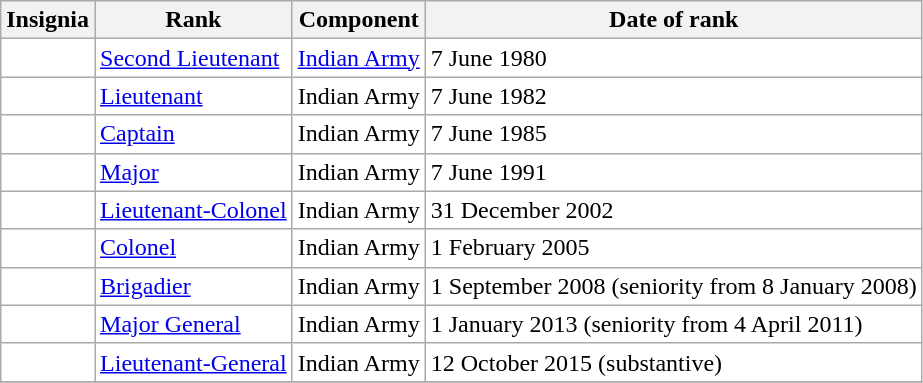<table class="wikitable" style="background:white">
<tr>
<th>Insignia</th>
<th>Rank</th>
<th>Component</th>
<th>Date of rank</th>
</tr>
<tr>
<td align="center"></td>
<td><a href='#'>Second Lieutenant</a></td>
<td><a href='#'>Indian Army</a></td>
<td>7 June 1980</td>
</tr>
<tr>
<td align="center"></td>
<td><a href='#'>Lieutenant</a></td>
<td>Indian Army</td>
<td>7 June 1982</td>
</tr>
<tr>
<td align="center"></td>
<td><a href='#'>Captain</a></td>
<td>Indian Army</td>
<td>7 June 1985</td>
</tr>
<tr>
<td align="center"></td>
<td><a href='#'>Major</a></td>
<td>Indian Army</td>
<td>7 June 1991</td>
</tr>
<tr>
<td align="center"></td>
<td><a href='#'>Lieutenant-Colonel</a></td>
<td>Indian Army</td>
<td>31 December 2002</td>
</tr>
<tr>
<td align="center"></td>
<td><a href='#'>Colonel</a></td>
<td>Indian Army</td>
<td>1 February 2005</td>
</tr>
<tr>
<td align="center"></td>
<td><a href='#'>Brigadier</a></td>
<td>Indian Army</td>
<td>1 September 2008 (seniority from 8 January 2008)</td>
</tr>
<tr>
<td align="center"></td>
<td><a href='#'>Major General</a></td>
<td>Indian Army</td>
<td>1 January 2013 (seniority from 4 April 2011)</td>
</tr>
<tr>
<td align="center"></td>
<td><a href='#'>Lieutenant-General</a></td>
<td>Indian Army</td>
<td>12 October 2015 (substantive)</td>
</tr>
<tr>
</tr>
</table>
